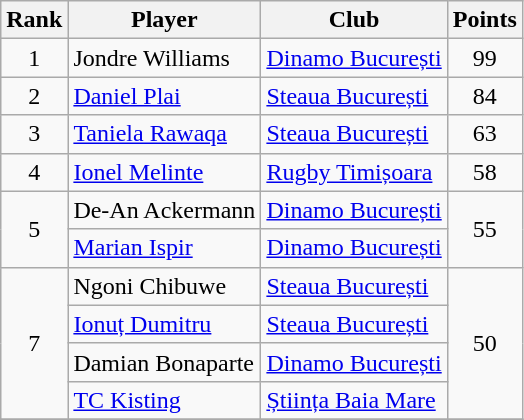<table class="wikitable sortable" style="text-align:center">
<tr>
<th>Rank</th>
<th>Player</th>
<th>Club</th>
<th>Points</th>
</tr>
<tr>
<td>1</td>
<td align=left> Jondre Williams</td>
<td align=left><a href='#'>Dinamo București</a></td>
<td>99</td>
</tr>
<tr>
<td>2</td>
<td align=left> <a href='#'>Daniel Plai</a></td>
<td align=left><a href='#'>Steaua București</a></td>
<td>84</td>
</tr>
<tr>
<td>3</td>
<td align=left> <a href='#'>Taniela Rawaqa</a></td>
<td align=left><a href='#'>Steaua București</a></td>
<td>63</td>
</tr>
<tr>
<td>4</td>
<td align=left> <a href='#'>Ionel Melinte</a></td>
<td align=left><a href='#'>Rugby Timișoara</a></td>
<td>58</td>
</tr>
<tr>
<td rowspan=2>5</td>
<td align=left> De-An Ackermann</td>
<td align=left><a href='#'>Dinamo București</a></td>
<td rowspan=2>55</td>
</tr>
<tr>
<td align=left> <a href='#'>Marian Ispir</a></td>
<td align=left><a href='#'>Dinamo București</a></td>
</tr>
<tr>
<td rowspan=4>7</td>
<td align=left> Ngoni Chibuwe</td>
<td align=left><a href='#'>Steaua București</a></td>
<td rowspan=4>50</td>
</tr>
<tr>
<td align=left> <a href='#'>Ionuț Dumitru</a></td>
<td align=left><a href='#'>Steaua București</a></td>
</tr>
<tr>
<td align=left> Damian Bonaparte</td>
<td align=left><a href='#'>Dinamo București</a></td>
</tr>
<tr>
<td align=left> <a href='#'>TC Kisting</a></td>
<td align=left><a href='#'>Știința Baia Mare</a></td>
</tr>
<tr>
</tr>
</table>
